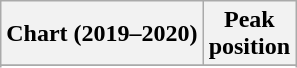<table class="wikitable sortable plainrowheaders" style="text-align:center">
<tr>
<th>Chart (2019–2020)</th>
<th>Peak<br>position</th>
</tr>
<tr>
</tr>
<tr>
</tr>
<tr>
</tr>
<tr>
</tr>
<tr>
</tr>
</table>
